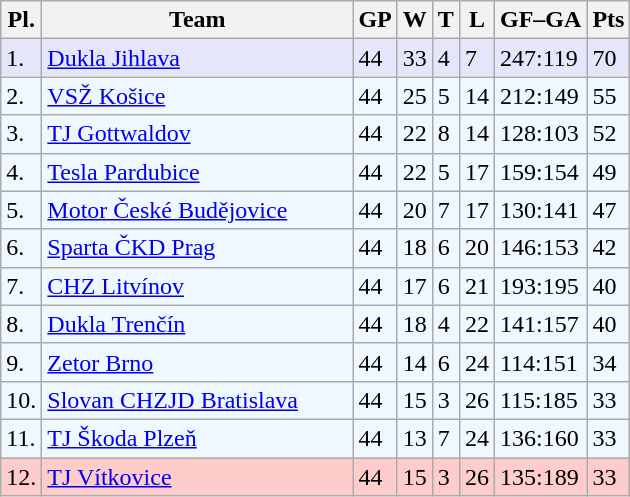<table class="wikitable">
<tr>
<th>Pl.</th>
<th width="200">Team</th>
<th>GP</th>
<th>W</th>
<th>T</th>
<th>L</th>
<th>GF–GA</th>
<th>Pts</th>
</tr>
<tr bgcolor="#e6e6fa">
<td>1.</td>
<td><a href='#'>Dukla Jihlava</a></td>
<td>44</td>
<td>33</td>
<td>4</td>
<td>7</td>
<td>247:119</td>
<td>70</td>
</tr>
<tr bgcolor="#f0f8ff">
<td>2.</td>
<td><a href='#'>VSŽ Košice</a></td>
<td>44</td>
<td>25</td>
<td>5</td>
<td>14</td>
<td>212:149</td>
<td>55</td>
</tr>
<tr bgcolor="#f0f8ff">
<td>3.</td>
<td><a href='#'>TJ Gottwaldov</a></td>
<td>44</td>
<td>22</td>
<td>8</td>
<td>14</td>
<td>128:103</td>
<td>52</td>
</tr>
<tr bgcolor="#f0f8ff">
<td>4.</td>
<td><a href='#'>Tesla Pardubice</a></td>
<td>44</td>
<td>22</td>
<td>5</td>
<td>17</td>
<td>159:154</td>
<td>49</td>
</tr>
<tr bgcolor="#f0f8ff">
<td>5.</td>
<td><a href='#'>Motor České Budějovice</a></td>
<td>44</td>
<td>20</td>
<td>7</td>
<td>17</td>
<td>130:141</td>
<td>47</td>
</tr>
<tr bgcolor="#f0f8ff">
<td>6.</td>
<td><a href='#'>Sparta ČKD Prag</a></td>
<td>44</td>
<td>18</td>
<td>6</td>
<td>20</td>
<td>146:153</td>
<td>42</td>
</tr>
<tr bgcolor="#f0f8ff">
<td>7.</td>
<td><a href='#'>CHZ Litvínov</a></td>
<td>44</td>
<td>17</td>
<td>6</td>
<td>21</td>
<td>193:195</td>
<td>40</td>
</tr>
<tr bgcolor="#f0f8ff">
<td>8.</td>
<td><a href='#'>Dukla Trenčín</a></td>
<td>44</td>
<td>18</td>
<td>4</td>
<td>22</td>
<td>141:157</td>
<td>40</td>
</tr>
<tr bgcolor="#f0f8ff">
<td>9.</td>
<td><a href='#'>Zetor Brno</a></td>
<td>44</td>
<td>14</td>
<td>6</td>
<td>24</td>
<td>114:151</td>
<td>34</td>
</tr>
<tr bgcolor="#f0f8ff">
<td>10.</td>
<td><a href='#'>Slovan CHZJD Bratislava</a></td>
<td>44</td>
<td>15</td>
<td>3</td>
<td>26</td>
<td>115:185</td>
<td>33</td>
</tr>
<tr bgcolor="#f0f8ff">
<td>11.</td>
<td><a href='#'>TJ Škoda Plzeň</a></td>
<td>44</td>
<td>13</td>
<td>7</td>
<td>24</td>
<td>136:160</td>
<td>33</td>
</tr>
<tr bgcolor="#ffcccc">
<td>12.</td>
<td><a href='#'>TJ Vítkovice</a></td>
<td>44</td>
<td>15</td>
<td>3</td>
<td>26</td>
<td>135:189</td>
<td>33</td>
</tr>
</table>
